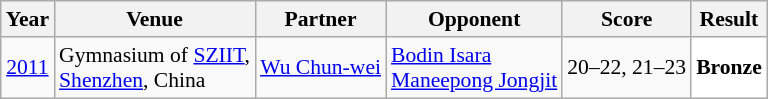<table class="sortable wikitable" style="font-size: 90%;">
<tr>
<th>Year</th>
<th>Venue</th>
<th>Partner</th>
<th>Opponent</th>
<th>Score</th>
<th>Result</th>
</tr>
<tr>
<td align="center"><a href='#'>2011</a></td>
<td align="left">Gymnasium of <a href='#'>SZIIT</a>,<br><a href='#'>Shenzhen</a>, China</td>
<td align="left"> <a href='#'>Wu Chun-wei</a></td>
<td align="left"> <a href='#'>Bodin Isara</a> <br>  <a href='#'>Maneepong Jongjit</a></td>
<td align="left">20–22, 21–23</td>
<td style="text-align:left; background:white"> <strong>Bronze</strong></td>
</tr>
</table>
